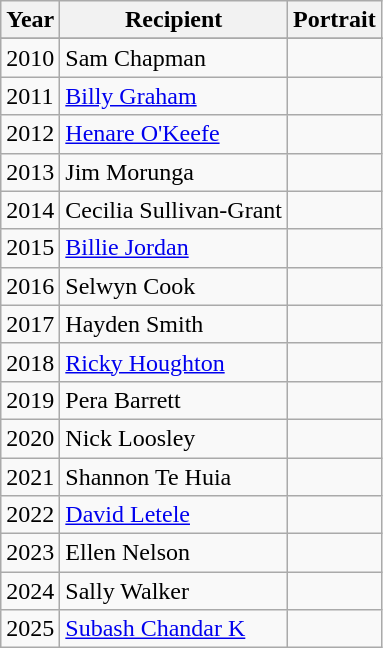<table class="wikitable sortable">
<tr>
<th>Year</th>
<th>Recipient</th>
<th scope="col" class="unsortable">Portrait</th>
</tr>
<tr>
</tr>
<tr>
<td>2010</td>
<td>Sam Chapman</td>
<td></td>
</tr>
<tr>
<td>2011</td>
<td><a href='#'>Billy Graham</a></td>
<td></td>
</tr>
<tr>
<td>2012</td>
<td><a href='#'>Henare O'Keefe</a></td>
<td></td>
</tr>
<tr>
<td>2013</td>
<td>Jim Morunga</td>
<td></td>
</tr>
<tr>
<td>2014</td>
<td>Cecilia Sullivan-Grant</td>
<td></td>
</tr>
<tr>
<td>2015</td>
<td><a href='#'>Billie Jordan</a></td>
<td></td>
</tr>
<tr>
<td>2016</td>
<td>Selwyn Cook</td>
<td></td>
</tr>
<tr>
<td>2017</td>
<td>Hayden Smith</td>
<td></td>
</tr>
<tr>
<td>2018</td>
<td><a href='#'>Ricky Houghton</a></td>
<td></td>
</tr>
<tr>
<td>2019</td>
<td>Pera Barrett</td>
<td></td>
</tr>
<tr>
<td>2020</td>
<td>Nick Loosley</td>
<td></td>
</tr>
<tr>
<td>2021</td>
<td>Shannon Te Huia</td>
<td></td>
</tr>
<tr>
<td>2022</td>
<td><a href='#'>David Letele</a></td>
<td></td>
</tr>
<tr>
<td>2023</td>
<td>Ellen Nelson</td>
<td></td>
</tr>
<tr>
<td>2024</td>
<td>Sally Walker</td>
<td></td>
</tr>
<tr>
<td>2025</td>
<td><a href='#'>Subash Chandar K</a></td>
<td></td>
</tr>
</table>
